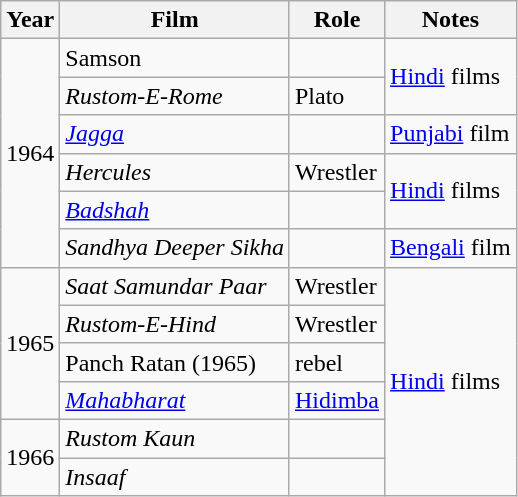<table class="wikitable">
<tr>
<th>Year</th>
<th>Film</th>
<th>Role</th>
<th>Notes</th>
</tr>
<tr>
<td rowspan="6">1964</td>
<td>Samson</td>
<td></td>
<td rowspan="2"><a href='#'>Hindi</a> films</td>
</tr>
<tr>
<td><em>Rustom-E-Rome</em></td>
<td>Plato</td>
</tr>
<tr>
<td><em><a href='#'>Jagga</a></em></td>
<td></td>
<td><a href='#'>Punjabi</a> film</td>
</tr>
<tr>
<td><em>Hercules</em></td>
<td>Wrestler</td>
<td rowspan="2"><a href='#'>Hindi</a> films</td>
</tr>
<tr>
<td><em><a href='#'>Badshah</a></em></td>
<td></td>
</tr>
<tr>
<td><em>Sandhya Deeper Sikha</em></td>
<td></td>
<td><a href='#'>Bengali</a> film</td>
</tr>
<tr>
<td rowspan="4">1965</td>
<td><em>Saat Samundar Paar</em></td>
<td>Wrestler</td>
<td rowspan="6"><a href='#'>Hindi</a> films</td>
</tr>
<tr>
<td><em>Rustom-E-Hind</em></td>
<td>Wrestler</td>
</tr>
<tr>
<td>Panch Ratan (1965)</td>
<td>rebel</td>
</tr>
<tr>
<td><em><a href='#'>Mahabharat</a></em></td>
<td><a href='#'>Hidimba</a></td>
</tr>
<tr>
<td rowspan="2">1966</td>
<td><em>Rustom Kaun</em></td>
<td></td>
</tr>
<tr>
<td><em>Insaaf</em></td>
<td></td>
</tr>
</table>
